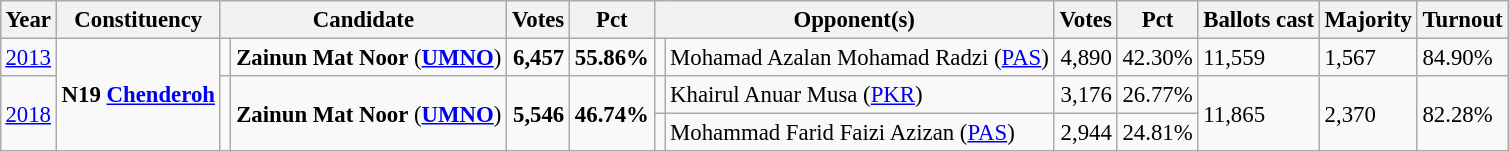<table class="wikitable" style="margin:0.5em ; font-size:95%">
<tr>
<th>Year</th>
<th>Constituency</th>
<th colspan="2">Candidate</th>
<th>Votes</th>
<th>Pct</th>
<th colspan="2">Opponent(s)</th>
<th>Votes</th>
<th>Pct</th>
<th>Ballots cast</th>
<th>Majority</th>
<th>Turnout</th>
</tr>
<tr>
<td><a href='#'>2013</a></td>
<td rowspan="3"><strong>N19 <a href='#'>Chenderoh</a></strong></td>
<td></td>
<td><strong>Zainun Mat Noor</strong> (<a href='#'><strong>UMNO</strong></a>)</td>
<td style="text-align:right;"><strong>6,457</strong></td>
<td><strong>55.86%</strong></td>
<td></td>
<td>Mohamad Azalan Mohamad Radzi (<a href='#'>PAS</a>)</td>
<td style="text-align:right;">4,890</td>
<td>42.30%</td>
<td>11,559</td>
<td>1,567</td>
<td>84.90%</td>
</tr>
<tr>
<td rowspan="2"><a href='#'>2018</a></td>
<td rowspan="2" ></td>
<td rowspan="2"><strong>Zainun Mat Noor</strong> (<a href='#'><strong>UMNO</strong></a>)</td>
<td rowspan="2" style="text-align:right;"><strong>5,546</strong></td>
<td rowspan="2"><strong>46.74%</strong></td>
<td></td>
<td>Khairul Anuar Musa (<a href='#'>PKR</a>)</td>
<td style="text-align:right;">3,176</td>
<td>26.77%</td>
<td rowspan="2">11,865</td>
<td rowspan="2">2,370</td>
<td rowspan="2">82.28%</td>
</tr>
<tr>
<td></td>
<td>Mohammad Farid Faizi Azizan (<a href='#'>PAS</a>)</td>
<td style="text-align:right;">2,944</td>
<td>24.81%</td>
</tr>
</table>
